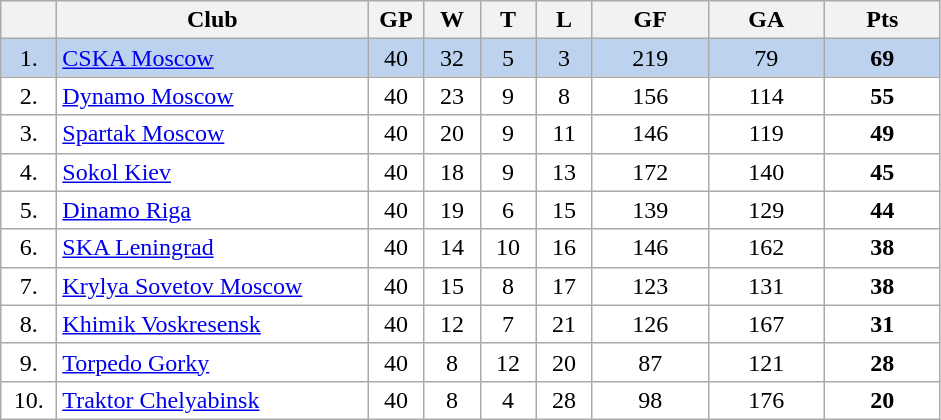<table class="wikitable">
<tr>
<th width="30"></th>
<th width="200">Club</th>
<th width="30">GP</th>
<th width="30">W</th>
<th width="30">T</th>
<th width="30">L</th>
<th width="70">GF</th>
<th width="70">GA</th>
<th width="70">Pts</th>
</tr>
<tr bgcolor="#BCD2EE" align="center">
<td>1.</td>
<td align="left"><a href='#'>CSKA Moscow</a></td>
<td>40</td>
<td>32</td>
<td>5</td>
<td>3</td>
<td>219</td>
<td>79</td>
<td><strong>69</strong></td>
</tr>
<tr bgcolor="#FFFFFF" align="center">
<td>2.</td>
<td align="left"><a href='#'>Dynamo Moscow</a></td>
<td>40</td>
<td>23</td>
<td>9</td>
<td>8</td>
<td>156</td>
<td>114</td>
<td><strong>55</strong></td>
</tr>
<tr bgcolor="#FFFFFF" align="center">
<td>3.</td>
<td align="left"><a href='#'>Spartak Moscow</a></td>
<td>40</td>
<td>20</td>
<td>9</td>
<td>11</td>
<td>146</td>
<td>119</td>
<td><strong>49</strong></td>
</tr>
<tr bgcolor="#FFFFFF" align="center">
<td>4.</td>
<td align="left"><a href='#'>Sokol Kiev</a></td>
<td>40</td>
<td>18</td>
<td>9</td>
<td>13</td>
<td>172</td>
<td>140</td>
<td><strong>45</strong></td>
</tr>
<tr bgcolor="#FFFFFF" align="center">
<td>5.</td>
<td align="left"><a href='#'>Dinamo Riga</a></td>
<td>40</td>
<td>19</td>
<td>6</td>
<td>15</td>
<td>139</td>
<td>129</td>
<td><strong>44</strong></td>
</tr>
<tr bgcolor="#FFFFFF" align="center">
<td>6.</td>
<td align="left"><a href='#'>SKA Leningrad</a></td>
<td>40</td>
<td>14</td>
<td>10</td>
<td>16</td>
<td>146</td>
<td>162</td>
<td><strong>38</strong></td>
</tr>
<tr bgcolor="#FFFFFF" align="center">
<td>7.</td>
<td align="left"><a href='#'>Krylya Sovetov Moscow</a></td>
<td>40</td>
<td>15</td>
<td>8</td>
<td>17</td>
<td>123</td>
<td>131</td>
<td><strong>38</strong></td>
</tr>
<tr bgcolor="#FFFFFF" align="center">
<td>8.</td>
<td align="left"><a href='#'>Khimik Voskresensk</a></td>
<td>40</td>
<td>12</td>
<td>7</td>
<td>21</td>
<td>126</td>
<td>167</td>
<td><strong>31</strong></td>
</tr>
<tr bgcolor="#FFFFFF" align="center">
<td>9.</td>
<td align="left"><a href='#'>Torpedo Gorky</a></td>
<td>40</td>
<td>8</td>
<td>12</td>
<td>20</td>
<td>87</td>
<td>121</td>
<td><strong>28</strong></td>
</tr>
<tr bgcolor="#FFFFFF" align="center">
<td>10.</td>
<td align="left"><a href='#'>Traktor Chelyabinsk</a></td>
<td>40</td>
<td>8</td>
<td>4</td>
<td>28</td>
<td>98</td>
<td>176</td>
<td><strong>20</strong></td>
</tr>
</table>
